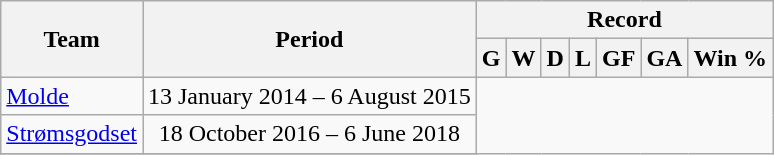<table class="wikitable" style="text-align: center">
<tr>
<th rowspan=2>Team</th>
<th rowspan=2>Period</th>
<th colspan=7>Record</th>
</tr>
<tr>
<th>G</th>
<th>W</th>
<th>D</th>
<th>L</th>
<th>GF</th>
<th>GA</th>
<th>Win %</th>
</tr>
<tr>
<td align=left><a href='#'>Molde</a></td>
<td align=center>13 January 2014 – 6 August 2015<br></td>
</tr>
<tr>
<td align=left><a href='#'>Strømsgodset</a></td>
<td align=center>18 October 2016 – 6 June 2018<br></td>
</tr>
<tr>
</tr>
</table>
